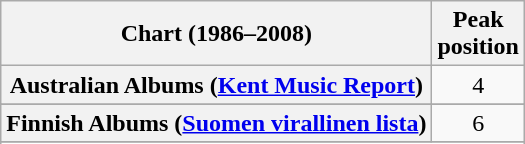<table class="wikitable sortable plainrowheaders" style="text-align:center">
<tr>
<th scope="col">Chart (1986–2008)</th>
<th scope="col">Peak<br>position</th>
</tr>
<tr>
<th scope="row">Australian Albums (<a href='#'>Kent Music Report</a>)</th>
<td>4</td>
</tr>
<tr>
</tr>
<tr>
</tr>
<tr>
<th scope="row">Finnish Albums (<a href='#'>Suomen virallinen lista</a>)</th>
<td>6</td>
</tr>
<tr>
</tr>
<tr>
</tr>
<tr>
</tr>
<tr>
</tr>
<tr>
</tr>
<tr>
</tr>
</table>
